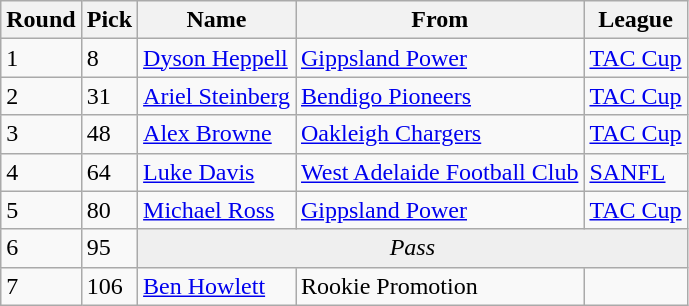<table class="wikitable">
<tr>
<th>Round</th>
<th>Pick</th>
<th>Name</th>
<th>From</th>
<th>League</th>
</tr>
<tr>
<td>1</td>
<td>8</td>
<td> <a href='#'>Dyson Heppell</a></td>
<td><a href='#'>Gippsland Power</a></td>
<td><a href='#'>TAC Cup</a></td>
</tr>
<tr>
<td>2</td>
<td>31</td>
<td> <a href='#'>Ariel Steinberg</a></td>
<td><a href='#'>Bendigo Pioneers</a></td>
<td><a href='#'>TAC Cup</a></td>
</tr>
<tr>
<td>3</td>
<td>48</td>
<td> <a href='#'>Alex Browne</a></td>
<td><a href='#'>Oakleigh Chargers</a></td>
<td><a href='#'>TAC Cup</a></td>
</tr>
<tr>
<td>4</td>
<td>64</td>
<td> <a href='#'>Luke Davis</a></td>
<td><a href='#'>West Adelaide Football Club</a></td>
<td><a href='#'>SANFL</a></td>
</tr>
<tr>
<td>5</td>
<td>80</td>
<td> <a href='#'>Michael Ross</a></td>
<td><a href='#'>Gippsland Power</a></td>
<td><a href='#'>TAC Cup</a></td>
</tr>
<tr>
<td>6</td>
<td>95</td>
<td colspan="3"  style="text-align:center; background:#efefef;"><em>Pass</em></td>
</tr>
<tr>
<td>7</td>
<td>106</td>
<td> <a href='#'>Ben Howlett</a></td>
<td>Rookie Promotion</td>
<td></td>
</tr>
</table>
